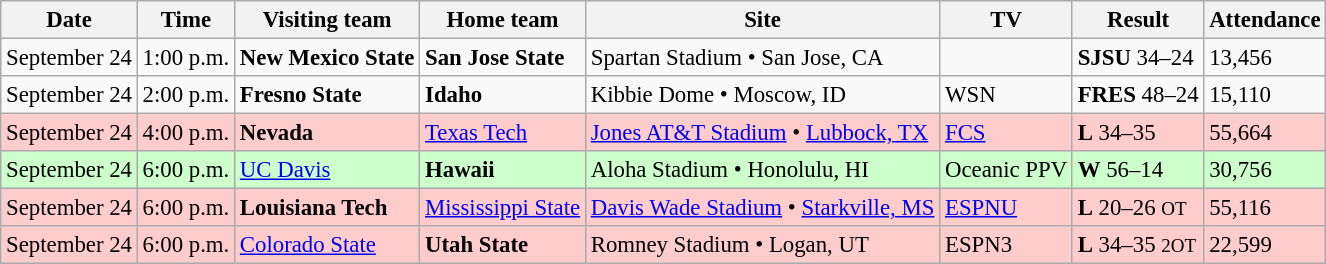<table class="wikitable" style="font-size:95%;">
<tr>
<th>Date</th>
<th>Time</th>
<th>Visiting team</th>
<th>Home team</th>
<th>Site</th>
<th>TV</th>
<th>Result</th>
<th>Attendance</th>
</tr>
<tr style=>
<td>September 24</td>
<td>1:00 p.m.</td>
<td><strong>New Mexico State</strong></td>
<td><strong>San Jose State</strong></td>
<td>Spartan Stadium • San Jose, CA</td>
<td></td>
<td><strong>SJSU</strong> 34–24</td>
<td>13,456</td>
</tr>
<tr style=>
<td>September 24</td>
<td>2:00 p.m.</td>
<td><strong>Fresno State</strong></td>
<td><strong>Idaho</strong></td>
<td>Kibbie Dome • Moscow, ID</td>
<td>WSN</td>
<td><strong>FRES</strong> 48–24</td>
<td>15,110</td>
</tr>
<tr style="background:#fcc;">
<td>September 24</td>
<td>4:00 p.m.</td>
<td><strong>Nevada</strong></td>
<td><a href='#'>Texas Tech</a></td>
<td><a href='#'>Jones AT&T Stadium</a> • <a href='#'>Lubbock, TX</a></td>
<td><a href='#'>FCS</a></td>
<td><strong>L</strong> 34–35</td>
<td>55,664</td>
</tr>
<tr style="background:#cfc;">
<td>September 24</td>
<td>6:00 p.m.</td>
<td><a href='#'>UC Davis</a></td>
<td><strong>Hawaii</strong></td>
<td>Aloha Stadium • Honolulu, HI</td>
<td>Oceanic PPV</td>
<td><strong>W</strong> 56–14</td>
<td>30,756</td>
</tr>
<tr style="background:#fcc;">
<td>September 24</td>
<td>6:00 p.m.</td>
<td><strong>Louisiana Tech</strong></td>
<td><a href='#'>Mississippi State</a></td>
<td><a href='#'>Davis Wade Stadium</a> • <a href='#'>Starkville, MS</a></td>
<td><a href='#'>ESPNU</a></td>
<td><strong>L</strong> 20–26  <small> OT</small></td>
<td>55,116</td>
</tr>
<tr style="background:#fcc;">
<td>September 24</td>
<td>6:00 p.m.</td>
<td><a href='#'>Colorado State</a></td>
<td><strong>Utah State</strong></td>
<td>Romney Stadium • Logan, UT</td>
<td>ESPN3</td>
<td><strong>L</strong> 34–35 <small> 2OT</small></td>
<td>22,599</td>
</tr>
</table>
